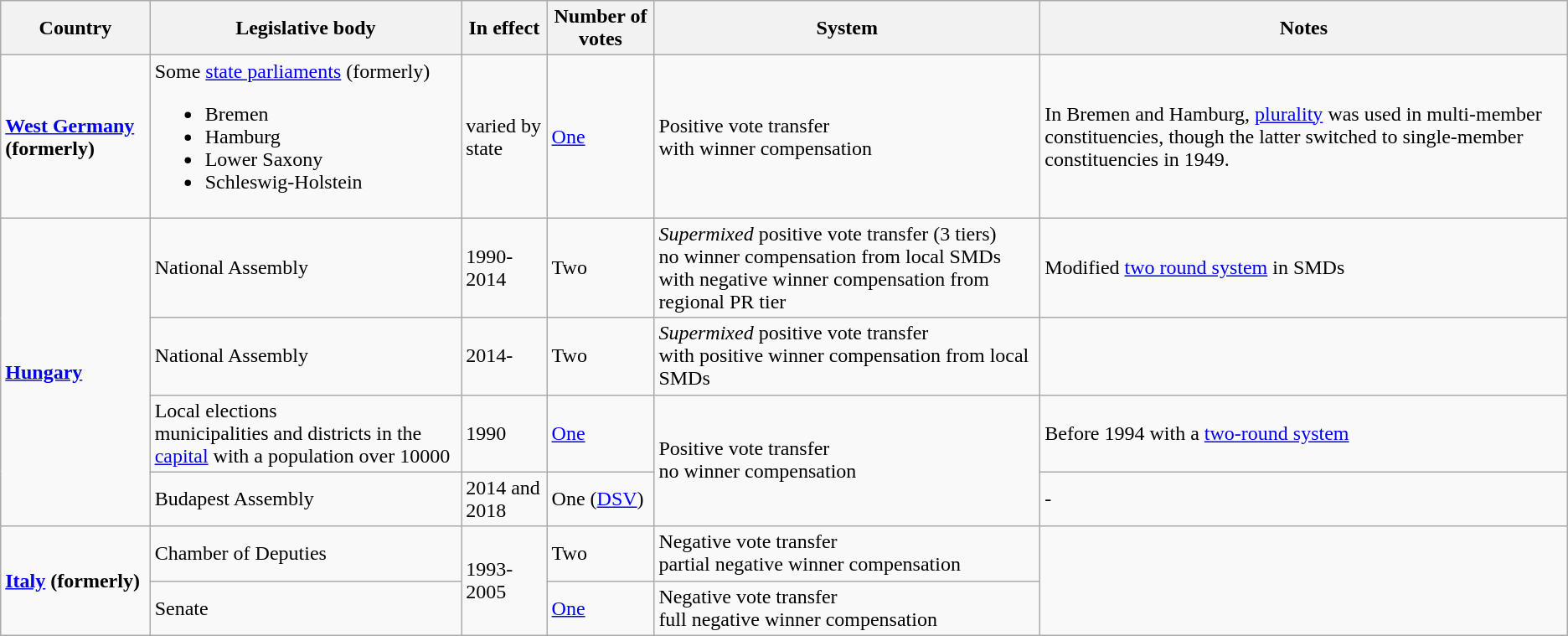<table class="wikitable">
<tr>
<th>Country</th>
<th>Legislative body</th>
<th>In effect</th>
<th>Number of votes</th>
<th>System</th>
<th>Notes</th>
</tr>
<tr>
<td><strong></strong> <strong><a href='#'>West Germany</a> (formerly)</strong></td>
<td>Some <a href='#'>state parliaments</a> (formerly)<br><ul><li>Bremen</li><li>Hamburg</li><li>Lower Saxony</li><li>Schleswig-Holstein</li></ul></td>
<td>varied by state</td>
<td><a href='#'>One</a></td>
<td>Positive vote transfer<br>with winner compensation</td>
<td>In Bremen and Hamburg, <a href='#'>plurality</a> was used in multi-member constituencies, though the latter switched to single-member constituencies in 1949.</td>
</tr>
<tr>
<td rowspan="4"><strong></strong> <strong><a href='#'>Hungary</a></strong></td>
<td>National Assembly</td>
<td>1990-2014</td>
<td>Two</td>
<td><em>Supermixed</em> positive vote transfer (3 tiers)<br>no winner compensation from local SMDs with negative winner compensation from regional PR tier</td>
<td>Modified <a href='#'>two round system</a> in SMDs</td>
</tr>
<tr>
<td>National Assembly</td>
<td>2014-</td>
<td>Two</td>
<td><em>Supermixed</em> positive vote transfer<br>with positive winner compensation from local SMDs</td>
<td></td>
</tr>
<tr>
<td>Local elections<br>municipalities and districts in the <a href='#'>capital</a> with a population over 10000</td>
<td>1990</td>
<td><a href='#'>One</a></td>
<td rowspan="2">Positive vote transfer<br>no winner compensation</td>
<td>Before 1994 with a <a href='#'>two-round system</a></td>
</tr>
<tr>
<td>Budapest Assembly</td>
<td>2014 and 2018</td>
<td>One (<a href='#'>DSV</a>)</td>
<td>-</td>
</tr>
<tr>
<td rowspan="2"><strong></strong> <strong><a href='#'>Italy</a> (formerly)</strong></td>
<td>Chamber of Deputies</td>
<td rowspan="2">1993-2005</td>
<td>Two</td>
<td>Negative vote transfer<br>partial negative winner compensation</td>
<td rowspan="2"></td>
</tr>
<tr>
<td>Senate</td>
<td><a href='#'>One</a></td>
<td>Negative vote transfer<br>full negative winner compensation</td>
</tr>
</table>
